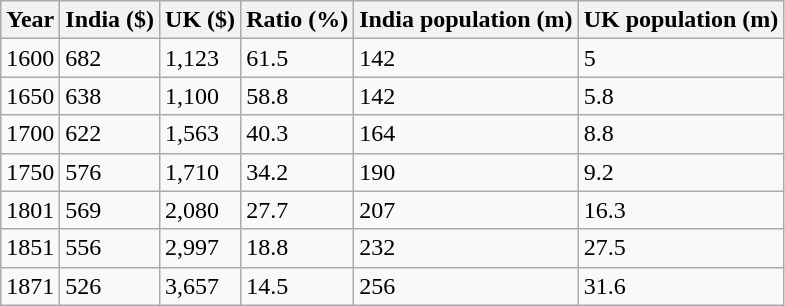<table class="wikitable">
<tr>
<th>Year</th>
<th>India ($)</th>
<th>UK ($)</th>
<th>Ratio (%)</th>
<th>India population (m)</th>
<th>UK population (m)</th>
</tr>
<tr>
<td>1600</td>
<td>682</td>
<td>1,123</td>
<td>61.5</td>
<td>142</td>
<td>5</td>
</tr>
<tr>
<td>1650</td>
<td>638</td>
<td>1,100</td>
<td>58.8</td>
<td>142</td>
<td>5.8</td>
</tr>
<tr>
<td>1700</td>
<td>622</td>
<td>1,563</td>
<td>40.3</td>
<td>164</td>
<td>8.8</td>
</tr>
<tr>
<td>1750</td>
<td>576</td>
<td>1,710</td>
<td>34.2</td>
<td>190</td>
<td>9.2</td>
</tr>
<tr>
<td>1801</td>
<td>569</td>
<td>2,080</td>
<td>27.7</td>
<td>207</td>
<td>16.3</td>
</tr>
<tr>
<td>1851</td>
<td>556</td>
<td>2,997</td>
<td>18.8</td>
<td>232</td>
<td>27.5</td>
</tr>
<tr>
<td>1871</td>
<td>526</td>
<td>3,657</td>
<td>14.5</td>
<td>256</td>
<td>31.6</td>
</tr>
</table>
